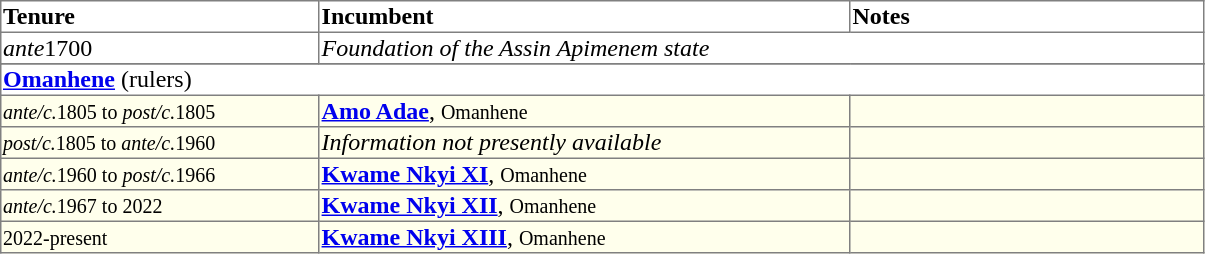<table border=1 style="border-collapse: collapse">
<tr align=left>
<th width="18%">Tenure</th>
<th width="30%">Incumbent</th>
<th width="20%">Notes</th>
</tr>
<tr valign=top>
<td><em>ante</em>1700</td>
<td colspan="2"><em>Foundation of the Assin Apimenem state</em></td>
</tr>
<tr valign=top>
</tr>
<tr align=left>
</tr>
<tr valign=top>
<td colspan="3"><strong><a href='#'>Omanhene</a></strong> (rulers)</td>
</tr>
<tr valign=top bgcolor="#ffffec">
<td><small><em>ante/c.</em>1805 to <em>post/c.</em>1805</small></td>
<td><strong><a href='#'>Amo Adae</a></strong>, <small>Omanhene</small></td>
<td></td>
</tr>
<tr valign=top bgcolor="#ffffec">
<td><small><em>post/c.</em>1805 to <em>ante/c.</em>1960</small></td>
<td><em>Information not presently available</em></td>
<td></td>
</tr>
<tr valign=top bgcolor="#ffffec">
<td><small><em>ante/c.</em>1960 to <em>post/c.</em>1966</small></td>
<td><strong><a href='#'>Kwame Nkyi XI</a></strong>, <small>Omanhene</small></td>
<td></td>
</tr>
<tr valign=top bgcolor="#ffffec">
<td><small><em>ante/c.</em>1967 to 2022</small></td>
<td><strong><a href='#'>Kwame Nkyi XII</a></strong>, <small>Omanhene</small></td>
<td></td>
</tr>
<tr valign=top bgcolor="#ffffec">
<td><small>2022-present</small></td>
<td><strong><a href='#'>Kwame Nkyi XIII</a></strong>, <small>Omanhene</small></td>
<td></td>
</tr>
</table>
